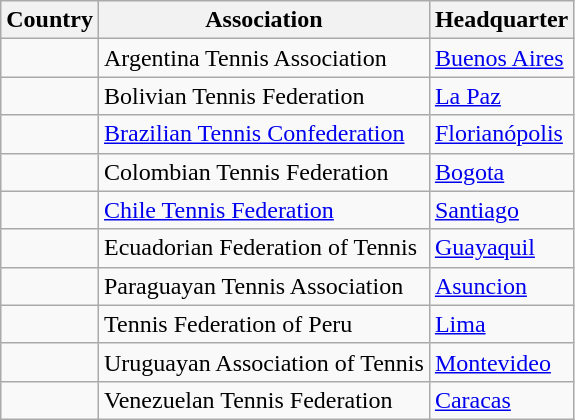<table class="wikitable">
<tr>
<th>Country</th>
<th>Association</th>
<th>Headquarter</th>
</tr>
<tr>
<td></td>
<td>Argentina Tennis Association</td>
<td><a href='#'>Buenos Aires</a></td>
</tr>
<tr>
<td></td>
<td>Bolivian Tennis Federation</td>
<td><a href='#'>La Paz</a></td>
</tr>
<tr>
<td></td>
<td><a href='#'>Brazilian Tennis Confederation</a></td>
<td><a href='#'>Florianópolis</a></td>
</tr>
<tr>
<td></td>
<td>Colombian Tennis Federation</td>
<td><a href='#'>Bogota</a></td>
</tr>
<tr>
<td></td>
<td><a href='#'>Chile Tennis Federation</a></td>
<td><a href='#'>Santiago</a></td>
</tr>
<tr>
<td></td>
<td>Ecuadorian Federation of Tennis</td>
<td><a href='#'>Guayaquil</a></td>
</tr>
<tr>
<td></td>
<td>Paraguayan Tennis Association</td>
<td><a href='#'>Asuncion</a></td>
</tr>
<tr>
<td></td>
<td>Tennis Federation of Peru</td>
<td><a href='#'>Lima</a></td>
</tr>
<tr>
<td></td>
<td>Uruguayan Association of Tennis</td>
<td><a href='#'>Montevideo</a></td>
</tr>
<tr>
<td></td>
<td>Venezuelan Tennis Federation</td>
<td><a href='#'>Caracas</a></td>
</tr>
</table>
